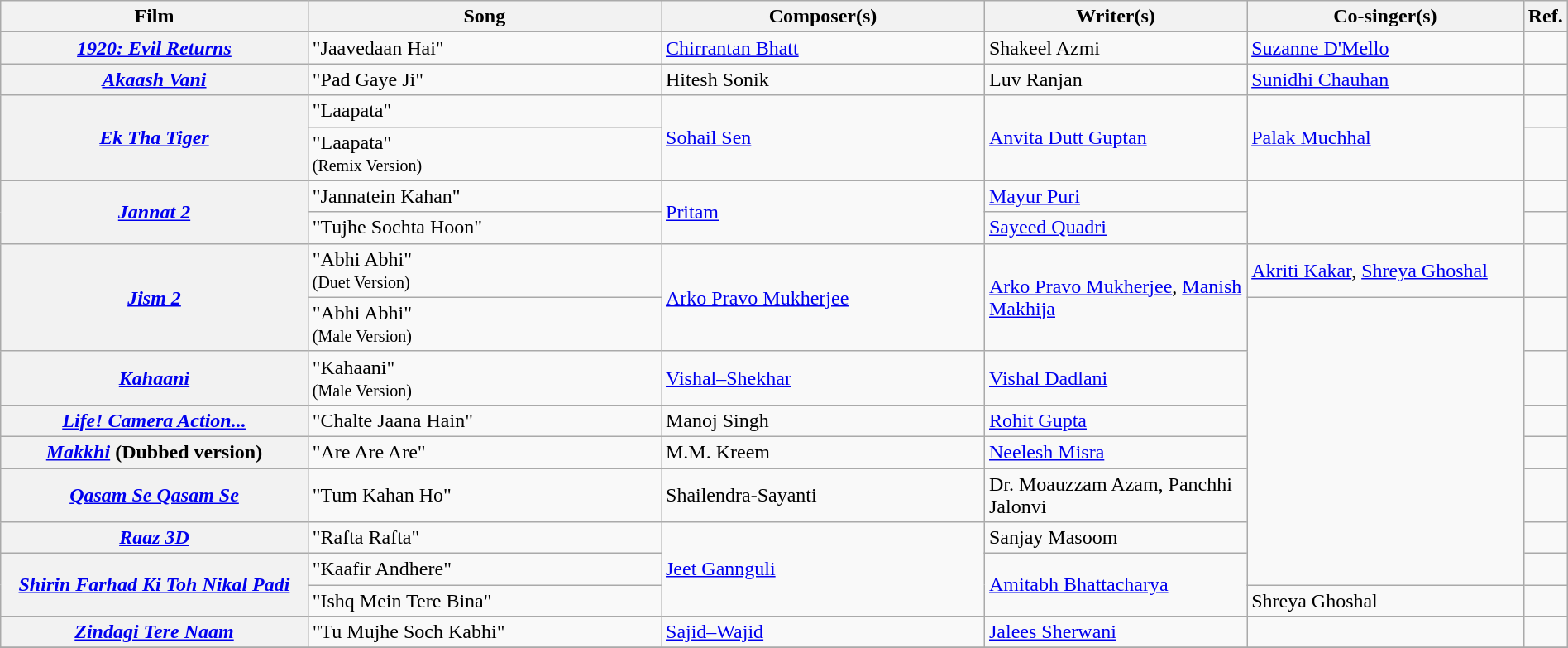<table class="wikitable plainrowheaders" width="100%" textcolor:#000;">
<tr>
<th scope="col" width=20%><strong>Film</strong></th>
<th scope="col" width=23%><strong>Song</strong></th>
<th scope="col" width=21%><strong>Composer(s)</strong></th>
<th scope="col" width=17%><strong>Writer(s)</strong></th>
<th scope="col" width=18%><strong>Co-singer(s)</strong></th>
<th scope="col" width=1%><strong>Ref.</strong></th>
</tr>
<tr>
<th scope="row"><em><a href='#'>1920: Evil Returns</a></em></th>
<td>"Jaavedaan Hai"</td>
<td><a href='#'>Chirrantan Bhatt</a></td>
<td>Shakeel Azmi</td>
<td><a href='#'>Suzanne D'Mello</a></td>
<td></td>
</tr>
<tr>
<th scope="row"><em><a href='#'>Akaash Vani</a></em></th>
<td>"Pad Gaye Ji"</td>
<td>Hitesh Sonik</td>
<td>Luv Ranjan</td>
<td><a href='#'>Sunidhi Chauhan</a></td>
<td></td>
</tr>
<tr>
<th scope="row" rowspan="2"><em><a href='#'>Ek Tha Tiger</a></em></th>
<td>"Laapata"</td>
<td rowspan="2"><a href='#'>Sohail Sen</a></td>
<td rowspan="2"><a href='#'>Anvita Dutt Guptan</a></td>
<td rowspan="2"><a href='#'>Palak Muchhal</a></td>
<td></td>
</tr>
<tr>
<td>"Laapata"<br><small>(Remix Version)</small></td>
<td></td>
</tr>
<tr>
<th scope="row" rowspan="2"><em><a href='#'>Jannat 2</a></em></th>
<td>"Jannatein Kahan"</td>
<td rowspan="2"><a href='#'>Pritam</a></td>
<td><a href='#'>Mayur Puri</a></td>
<td rowspan="2"></td>
<td></td>
</tr>
<tr>
<td>"Tujhe Sochta Hoon"</td>
<td><a href='#'>Sayeed Quadri</a></td>
<td></td>
</tr>
<tr>
<th scope="row" rowspan="2"><em><a href='#'>Jism 2</a></em></th>
<td>"Abhi Abhi"<br><small>(Duet Version)</small></td>
<td rowspan="2"><a href='#'>Arko Pravo Mukherjee</a></td>
<td rowspan="2"><a href='#'>Arko Pravo Mukherjee</a>, <a href='#'>Manish Makhija</a></td>
<td><a href='#'>Akriti Kakar</a>, <a href='#'>Shreya Ghoshal</a></td>
<td></td>
</tr>
<tr>
<td>"Abhi Abhi"<br><small>(Male Version)</small></td>
<td rowspan="7"></td>
<td></td>
</tr>
<tr>
<th scope="row"><em><a href='#'>Kahaani</a></em></th>
<td>"Kahaani"<br><small>(Male Version)</small></td>
<td><a href='#'>Vishal–Shekhar</a></td>
<td><a href='#'>Vishal Dadlani</a></td>
<td></td>
</tr>
<tr>
<th scope="row"><em><a href='#'>Life! Camera Action...</a></em></th>
<td>"Chalte Jaana Hain"</td>
<td>Manoj Singh</td>
<td><a href='#'>Rohit Gupta</a></td>
<td></td>
</tr>
<tr>
<th scope="row"><em><a href='#'>Makkhi</a></em> (Dubbed version)</th>
<td>"Are Are Are"</td>
<td>M.M. Kreem</td>
<td><a href='#'>Neelesh Misra</a></td>
<td></td>
</tr>
<tr>
<th scope="row"><em><a href='#'>Qasam Se Qasam Se</a></em></th>
<td>"Tum Kahan Ho"</td>
<td>Shailendra-Sayanti</td>
<td>Dr. Moauzzam Azam, Panchhi Jalonvi</td>
<td></td>
</tr>
<tr>
<th scope="row"><em><a href='#'>Raaz 3D</a></em></th>
<td>"Rafta Rafta"</td>
<td rowspan="3"><a href='#'>Jeet Gannguli</a></td>
<td>Sanjay Masoom</td>
<td></td>
</tr>
<tr>
<th scope="row" rowspan="2"><em><a href='#'>Shirin Farhad Ki Toh Nikal Padi</a></em></th>
<td>"Kaafir Andhere"</td>
<td rowspan="2"><a href='#'>Amitabh Bhattacharya</a></td>
<td></td>
</tr>
<tr>
<td>"Ishq Mein Tere Bina"</td>
<td>Shreya Ghoshal</td>
<td></td>
</tr>
<tr>
<th scope="row"><em><a href='#'>Zindagi Tere Naam</a></em></th>
<td>"Tu Mujhe Soch Kabhi"</td>
<td><a href='#'>Sajid–Wajid</a></td>
<td><a href='#'>Jalees Sherwani</a></td>
<td></td>
<td></td>
</tr>
<tr>
</tr>
</table>
